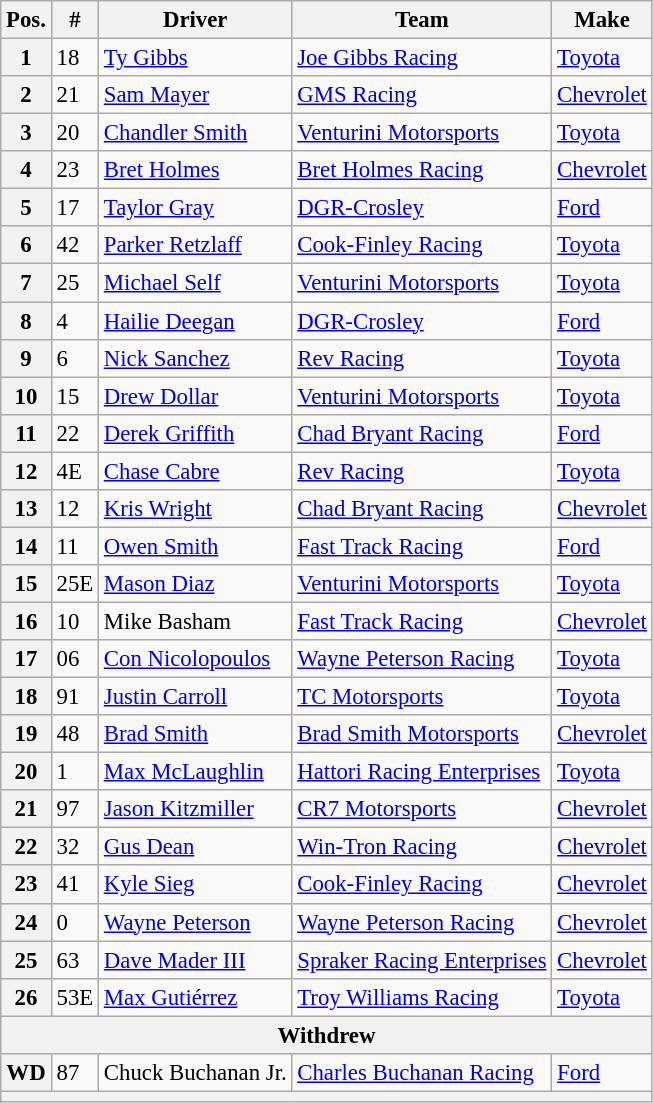<table class="wikitable" style="font-size:95%">
<tr>
<th>Pos.</th>
<th>#</th>
<th>Driver</th>
<th>Team</th>
<th>Make</th>
</tr>
<tr>
<th>1</th>
<td>18</td>
<td><a href='#'>Ty Gibbs</a></td>
<td><a href='#'>Joe Gibbs Racing</a></td>
<td><a href='#'>Toyota</a></td>
</tr>
<tr>
<th>2</th>
<td>21</td>
<td><a href='#'>Sam Mayer</a></td>
<td><a href='#'>GMS Racing</a></td>
<td><a href='#'>Chevrolet</a></td>
</tr>
<tr>
<th>3</th>
<td>20</td>
<td><a href='#'>Chandler Smith</a></td>
<td><a href='#'>Venturini Motorsports</a></td>
<td><a href='#'>Toyota</a></td>
</tr>
<tr>
<th>4</th>
<td>23</td>
<td><a href='#'>Bret Holmes</a></td>
<td><a href='#'>Bret Holmes Racing</a></td>
<td><a href='#'>Chevrolet</a></td>
</tr>
<tr>
<th>5</th>
<td>17</td>
<td><a href='#'>Taylor Gray</a></td>
<td><a href='#'>DGR-Crosley</a></td>
<td><a href='#'>Ford</a></td>
</tr>
<tr>
<th>6</th>
<td>42</td>
<td><a href='#'>Parker Retzlaff</a></td>
<td><a href='#'>Cook-Finley Racing</a></td>
<td><a href='#'>Toyota</a></td>
</tr>
<tr>
<th>7</th>
<td>25</td>
<td><a href='#'>Michael Self</a></td>
<td><a href='#'>Venturini Motorsports</a></td>
<td><a href='#'>Toyota</a></td>
</tr>
<tr>
<th>8</th>
<td>4</td>
<td><a href='#'>Hailie Deegan</a></td>
<td><a href='#'>DGR-Crosley</a></td>
<td><a href='#'>Ford</a></td>
</tr>
<tr>
<th>9</th>
<td>6</td>
<td><a href='#'>Nick Sanchez</a></td>
<td><a href='#'>Rev Racing</a></td>
<td><a href='#'>Toyota</a></td>
</tr>
<tr>
<th>10</th>
<td>15</td>
<td><a href='#'>Drew Dollar</a></td>
<td><a href='#'>Venturini Motorsports</a></td>
<td><a href='#'>Toyota</a></td>
</tr>
<tr>
<th>11</th>
<td>22</td>
<td><a href='#'>Derek Griffith</a></td>
<td><a href='#'>Chad Bryant Racing</a></td>
<td><a href='#'>Ford</a></td>
</tr>
<tr>
<th>12</th>
<td>4E</td>
<td><a href='#'>Chase Cabre</a></td>
<td><a href='#'>Rev Racing</a></td>
<td><a href='#'>Toyota</a></td>
</tr>
<tr>
<th>13</th>
<td>12</td>
<td><a href='#'>Kris Wright</a></td>
<td><a href='#'>Chad Bryant Racing</a></td>
<td><a href='#'>Chevrolet</a></td>
</tr>
<tr>
<th>14</th>
<td>11</td>
<td><a href='#'>Owen Smith</a></td>
<td><a href='#'>Fast Track Racing</a></td>
<td><a href='#'>Ford</a></td>
</tr>
<tr>
<th>15</th>
<td>25E</td>
<td><a href='#'>Mason Diaz</a></td>
<td><a href='#'>Venturini Motorsports</a></td>
<td><a href='#'>Toyota</a></td>
</tr>
<tr>
<th>16</th>
<td>10</td>
<td>Mike Basham</td>
<td><a href='#'>Fast Track Racing</a></td>
<td><a href='#'>Chevrolet</a></td>
</tr>
<tr>
<th>17</th>
<td>06</td>
<td><a href='#'>Con Nicolopoulos</a></td>
<td><a href='#'>Wayne Peterson Racing</a></td>
<td><a href='#'>Toyota</a></td>
</tr>
<tr>
<th>18</th>
<td>91</td>
<td><a href='#'>Justin Carroll</a></td>
<td><a href='#'>TC Motorsports</a></td>
<td><a href='#'>Toyota</a></td>
</tr>
<tr>
<th>19</th>
<td>48</td>
<td><a href='#'>Brad Smith</a></td>
<td><a href='#'>Brad Smith Motorsports</a></td>
<td><a href='#'>Chevrolet</a></td>
</tr>
<tr>
<th>20</th>
<td>1</td>
<td><a href='#'>Max McLaughlin</a></td>
<td><a href='#'>Hattori Racing Enterprises</a></td>
<td><a href='#'>Toyota</a></td>
</tr>
<tr>
<th>21</th>
<td>97</td>
<td><a href='#'>Jason Kitzmiller</a></td>
<td><a href='#'>CR7 Motorsports</a></td>
<td><a href='#'>Chevrolet</a></td>
</tr>
<tr>
<th>22</th>
<td>32</td>
<td><a href='#'>Gus Dean</a></td>
<td><a href='#'>Win-Tron Racing</a></td>
<td><a href='#'>Chevrolet</a></td>
</tr>
<tr>
<th>23</th>
<td>41</td>
<td><a href='#'>Kyle Sieg</a></td>
<td><a href='#'>Cook-Finley Racing</a></td>
<td><a href='#'>Chevrolet</a></td>
</tr>
<tr>
<th>24</th>
<td>0</td>
<td><a href='#'>Wayne Peterson</a></td>
<td><a href='#'>Wayne Peterson Racing</a></td>
<td><a href='#'>Chevrolet</a></td>
</tr>
<tr>
<th>25</th>
<td>63</td>
<td><a href='#'>Dave Mader III</a></td>
<td><a href='#'>Spraker Racing Enterprises</a></td>
<td><a href='#'>Chevrolet</a></td>
</tr>
<tr>
<th>26</th>
<td>53E</td>
<td><a href='#'>Max Gutiérrez</a></td>
<td><a href='#'>Troy Williams Racing</a></td>
<td><a href='#'>Toyota</a></td>
</tr>
<tr>
<th colspan="5">Withdrew</th>
</tr>
<tr>
<th>WD</th>
<td>87</td>
<td>Chuck Buchanan Jr.</td>
<td><a href='#'>Charles Buchanan Racing</a></td>
<td><a href='#'>Ford</a></td>
</tr>
<tr>
<th colspan="5"></th>
</tr>
</table>
